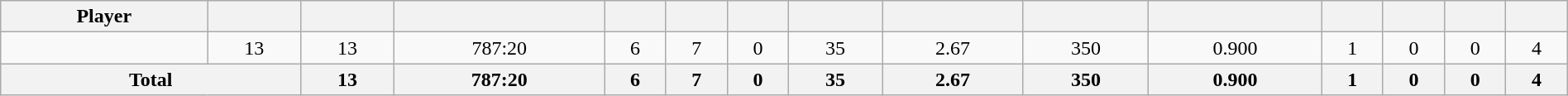<table class="wikitable sortable" style="width:100%; text-align:center;">
<tr>
<th>Player</th>
<th></th>
<th></th>
<th></th>
<th></th>
<th></th>
<th></th>
<th></th>
<th></th>
<th></th>
<th></th>
<th></th>
<th></th>
<th></th>
<th></th>
</tr>
<tr>
<td></td>
<td>13</td>
<td>13</td>
<td>787:20</td>
<td>6</td>
<td>7</td>
<td>0</td>
<td>35</td>
<td>2.67</td>
<td>350</td>
<td>0.900</td>
<td>1</td>
<td>0</td>
<td>0</td>
<td>4</td>
</tr>
<tr class="sortbottom">
<th colspan=2>Total</th>
<th>13</th>
<th>787:20</th>
<th>6</th>
<th>7</th>
<th>0</th>
<th>35</th>
<th>2.67</th>
<th>350</th>
<th>0.900</th>
<th>1</th>
<th>0</th>
<th>0</th>
<th>4</th>
</tr>
</table>
